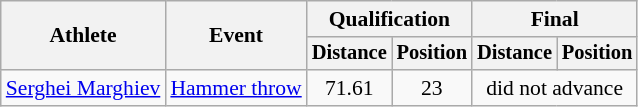<table class=wikitable style="font-size:90%">
<tr>
<th rowspan="2">Athlete</th>
<th rowspan="2">Event</th>
<th colspan="2">Qualification</th>
<th colspan="2">Final</th>
</tr>
<tr style="font-size:95%">
<th>Distance</th>
<th>Position</th>
<th>Distance</th>
<th>Position</th>
</tr>
<tr style=text-align:center>
<td style=text-align:left><a href='#'>Serghei Marghiev</a></td>
<td style=text-align:left><a href='#'>Hammer throw</a></td>
<td>71.61</td>
<td>23</td>
<td colspan="2">did not advance</td>
</tr>
</table>
